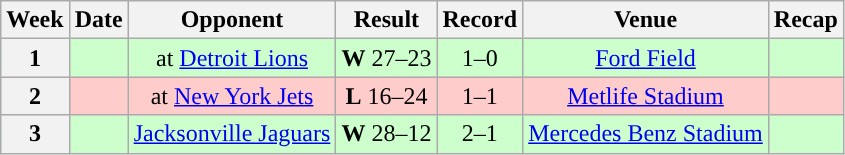<table class="wikitable" style="text-align:center">
<tr>
<th>Week</th>
<th>Date</th>
<th>Opponent</th>
<th>Result</th>
<th>Record</th>
<th>Venue</th>
<th>Recap</th>
</tr>
<tr style="background:#cfc">
<th>1</th>
<td></td>
<td>at <a href='#'>Detroit Lions</a></td>
<td><strong>W</strong> 27–23</td>
<td>1–0</td>
<td><a href='#'>Ford Field</a></td>
<td></td>
</tr>
<tr style="background:#fcc">
<th>2</th>
<td></td>
<td>at <a href='#'>New York Jets</a></td>
<td><strong>L</strong> 16–24</td>
<td>1–1</td>
<td><a href='#'>Metlife Stadium</a></td>
<td></td>
</tr>
<tr style="background:#cfc">
<th>3</th>
<td></td>
<td><a href='#'>Jacksonville Jaguars</a></td>
<td><strong>W</strong> 28–12</td>
<td>2–1</td>
<td><a href='#'>Mercedes Benz Stadium</a></td>
<td></td>
</tr>
</table>
